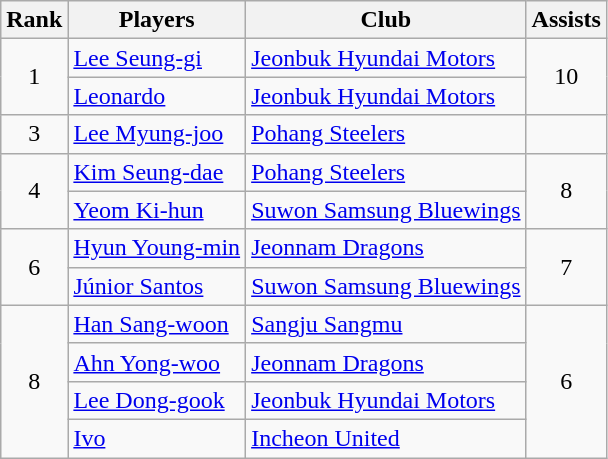<table class="wikitable">
<tr>
<th>Rank</th>
<th>Players</th>
<th>Club</th>
<th>Assists</th>
</tr>
<tr>
<td align="center" rowspan=2>1</td>
<td> <a href='#'>Lee Seung-gi</a></td>
<td><a href='#'>Jeonbuk Hyundai Motors</a></td>
<td align="center" rowspan="2">10</td>
</tr>
<tr>
<td> <a href='#'>Leonardo</a></td>
<td><a href='#'>Jeonbuk Hyundai Motors</a></td>
</tr>
<tr>
<td align="center" rowspan=1>3</td>
<td> <a href='#'>Lee Myung-joo</a></td>
<td><a href='#'>Pohang Steelers</a></td>
<td></td>
</tr>
<tr>
<td align="center" rowspan=2>4</td>
<td> <a href='#'>Kim Seung-dae</a></td>
<td><a href='#'>Pohang Steelers</a></td>
<td align="center" rowspan="2">8</td>
</tr>
<tr>
<td> <a href='#'>Yeom Ki-hun</a></td>
<td><a href='#'>Suwon Samsung Bluewings</a></td>
</tr>
<tr>
<td align="center" rowspan=2>6</td>
<td> <a href='#'>Hyun Young-min</a></td>
<td><a href='#'>Jeonnam Dragons</a></td>
<td align="center" rowspan="2">7</td>
</tr>
<tr>
<td> <a href='#'>Júnior Santos</a></td>
<td><a href='#'>Suwon Samsung Bluewings</a></td>
</tr>
<tr>
<td align="center" rowspan=4>8</td>
<td> <a href='#'>Han Sang-woon</a></td>
<td><a href='#'>Sangju Sangmu</a></td>
<td align="center" rowspan="4">6</td>
</tr>
<tr>
<td> <a href='#'>Ahn Yong-woo</a></td>
<td><a href='#'>Jeonnam Dragons</a></td>
</tr>
<tr>
<td> <a href='#'>Lee Dong-gook</a></td>
<td><a href='#'>Jeonbuk Hyundai Motors</a></td>
</tr>
<tr>
<td> <a href='#'>Ivo</a></td>
<td><a href='#'>Incheon United</a></td>
</tr>
</table>
